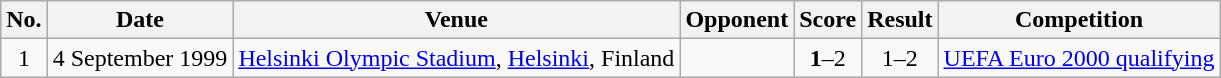<table class="wikitable sortable">
<tr>
<th scope=col>No.</th>
<th scope=col>Date</th>
<th scope=col>Venue</th>
<th scope=col>Opponent</th>
<th scope=col>Score</th>
<th scope=col>Result</th>
<th scope=col>Competition</th>
</tr>
<tr>
<td align=center>1</td>
<td>4 September 1999</td>
<td><a href='#'>Helsinki Olympic Stadium</a>, <a href='#'>Helsinki</a>, Finland</td>
<td></td>
<td align=center><strong>1</strong>–2</td>
<td align=center>1–2</td>
<td><a href='#'>UEFA Euro 2000 qualifying</a></td>
</tr>
</table>
